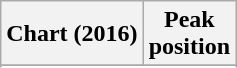<table class="wikitable sortable plainrowheaders" style="text-align:center">
<tr>
<th>Chart (2016)</th>
<th>Peak<br>position</th>
</tr>
<tr>
</tr>
<tr>
</tr>
<tr>
</tr>
<tr>
</tr>
</table>
